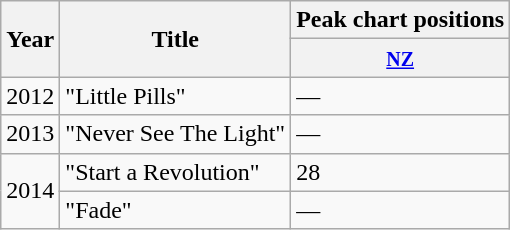<table class="wikitable">
<tr>
<th rowspan="2">Year</th>
<th rowspan="2">Title</th>
<th>Peak chart positions</th>
</tr>
<tr>
<th><small><a href='#'>NZ</a></small></th>
</tr>
<tr>
<td>2012</td>
<td>"Little Pills"</td>
<td>—</td>
</tr>
<tr>
<td>2013</td>
<td>"Never See The Light"</td>
<td>—</td>
</tr>
<tr>
<td rowspan="2">2014</td>
<td>"Start a Revolution"</td>
<td>28</td>
</tr>
<tr>
<td>"Fade"</td>
<td>—</td>
</tr>
</table>
